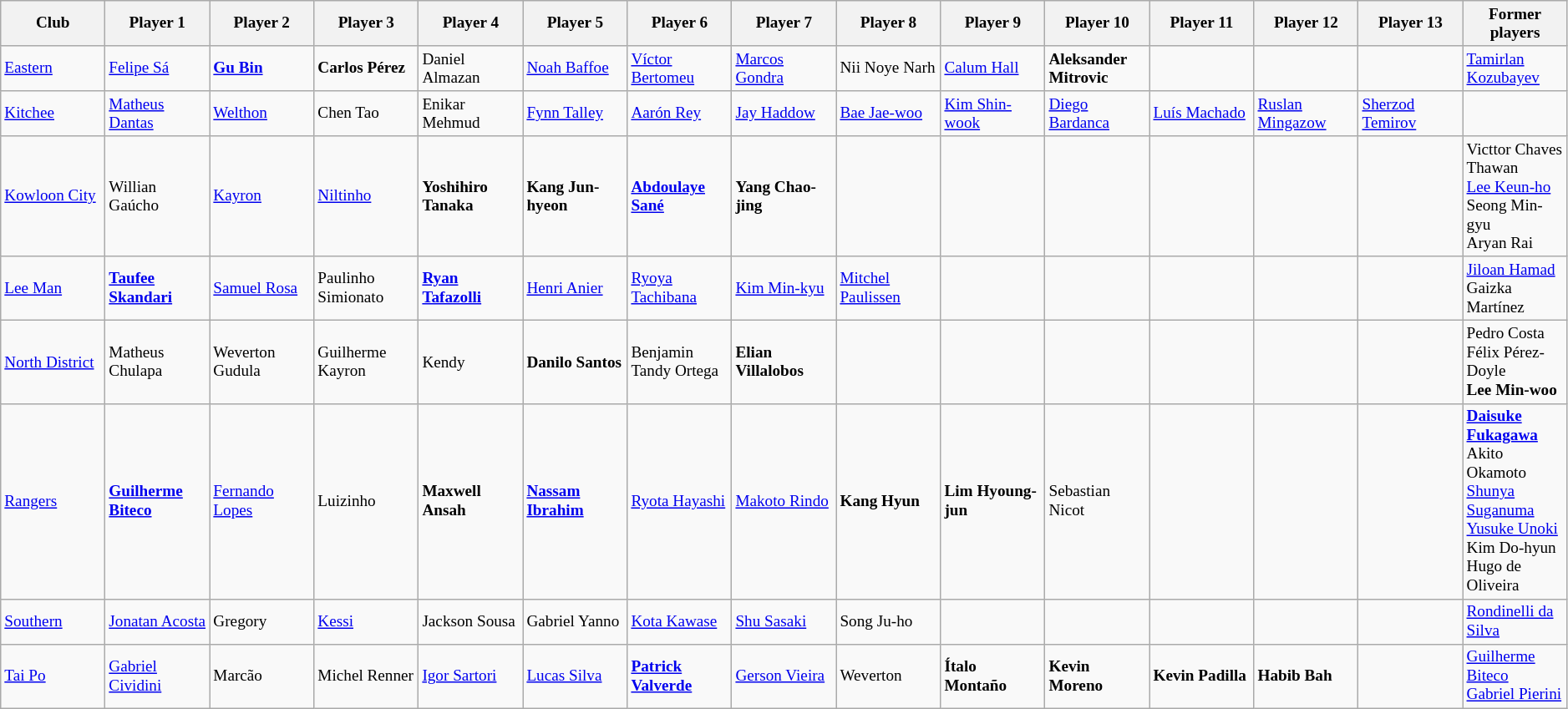<table class="wikitable" style="font-size:100%; font-size:80%;">
<tr>
<th style="width:6%">Club</th>
<th style="width:6%">Player 1</th>
<th style="width:6%">Player 2</th>
<th style="width:6%">Player 3</th>
<th style="width:6%">Player 4</th>
<th style="width:6%">Player 5</th>
<th style="width:6%">Player 6</th>
<th style="width:6%">Player 7</th>
<th style="width:6%">Player 8</th>
<th style="width:6%">Player 9</th>
<th style="width:6%">Player 10</th>
<th style="width:6%">Player 11</th>
<th style="width:6%">Player 12</th>
<th style="width:6%">Player 13</th>
<th style="width:6%">Former players</th>
</tr>
<tr>
<td><a href='#'>Eastern</a></td>
<td> <a href='#'>Felipe Sá</a></td>
<td><strong> <a href='#'>Gu Bin</a></strong></td>
<td><strong> Carlos Pérez</strong></td>
<td> Daniel Almazan</td>
<td> <a href='#'>Noah Baffoe</a></td>
<td> <a href='#'>Víctor Bertomeu</a></td>
<td> <a href='#'>Marcos Gondra</a></td>
<td> Nii Noye Narh</td>
<td> <a href='#'>Calum Hall</a></td>
<td><strong> Aleksander Mitrovic</strong></td>
<td></td>
<td></td>
<td></td>
<td> <a href='#'>Tamirlan Kozubayev</a></td>
</tr>
<tr>
<td><a href='#'>Kitchee</a></td>
<td> <a href='#'>Matheus Dantas</a></td>
<td> <a href='#'>Welthon</a></td>
<td> Chen Tao</td>
<td> Enikar Mehmud</td>
<td> <a href='#'>Fynn Talley</a></td>
<td> <a href='#'>Aarón Rey</a></td>
<td> <a href='#'>Jay Haddow</a></td>
<td> <a href='#'>Bae Jae-woo</a></td>
<td> <a href='#'>Kim Shin-wook</a></td>
<td> <a href='#'>Diego Bardanca</a></td>
<td> <a href='#'>Luís Machado</a></td>
<td> <a href='#'>Ruslan Mingazow</a></td>
<td> <a href='#'>Sherzod Temirov</a></td>
<td></td>
</tr>
<tr>
<td><a href='#'>Kowloon City</a></td>
<td> Willian Gaúcho</td>
<td> <a href='#'>Kayron</a></td>
<td> <a href='#'>Niltinho</a></td>
<td><strong> Yoshihiro Tanaka</strong></td>
<td><strong> Kang Jun-hyeon</strong></td>
<td><strong> <a href='#'>Abdoulaye Sané</a></strong></td>
<td><strong> Yang Chao-jing</strong></td>
<td></td>
<td></td>
<td></td>
<td></td>
<td></td>
<td></td>
<td> Victtor Chaves<br> Thawan<br> <a href='#'>Lee Keun-ho</a><br> Seong Min-gyu<br> Aryan Rai</td>
</tr>
<tr>
<td><a href='#'>Lee Man</a></td>
<td><strong> <a href='#'>Taufee Skandari</a></strong></td>
<td> <a href='#'>Samuel Rosa</a></td>
<td> Paulinho Simionato</td>
<td><strong> <a href='#'>Ryan Tafazolli</a></strong></td>
<td> <a href='#'>Henri Anier</a></td>
<td> <a href='#'>Ryoya Tachibana</a></td>
<td> <a href='#'>Kim Min-kyu</a></td>
<td> <a href='#'>Mitchel Paulissen</a></td>
<td></td>
<td></td>
<td></td>
<td></td>
<td></td>
<td> <a href='#'>Jiloan Hamad</a><br> Gaizka Martínez</td>
</tr>
<tr>
<td><a href='#'>North District</a></td>
<td> Matheus Chulapa</td>
<td> Weverton Gudula</td>
<td> Guilherme Kayron</td>
<td> Kendy</td>
<td><strong> Danilo Santos</strong></td>
<td> Benjamin Tandy Ortega</td>
<td><strong> Elian Villalobos</strong></td>
<td></td>
<td></td>
<td></td>
<td></td>
<td></td>
<td></td>
<td> Pedro Costa<br> Félix Pérez-Doyle<br><strong> Lee Min-woo</strong></td>
</tr>
<tr>
<td><a href='#'>Rangers</a></td>
<td><strong> <a href='#'>Guilherme Biteco</a></strong></td>
<td> <a href='#'>Fernando Lopes</a></td>
<td> Luizinho</td>
<td><strong> Maxwell Ansah</strong></td>
<td><strong> <a href='#'>Nassam Ibrahim</a></strong></td>
<td> <a href='#'>Ryota Hayashi</a></td>
<td> <a href='#'>Makoto Rindo</a></td>
<td><strong> Kang Hyun</strong></td>
<td><strong> Lim Hyoung-jun</strong></td>
<td> Sebastian Nicot</td>
<td></td>
<td></td>
<td></td>
<td><strong> <a href='#'>Daisuke Fukagawa</a></strong><br> Akito Okamoto<br> <a href='#'>Shunya Suganuma</a><br> <a href='#'>Yusuke Unoki</a><br> Kim Do-hyun<br> Hugo de Oliveira</td>
</tr>
<tr>
<td><a href='#'>Southern</a></td>
<td> <a href='#'>Jonatan Acosta</a></td>
<td> Gregory</td>
<td> <a href='#'>Kessi</a></td>
<td> Jackson Sousa</td>
<td> Gabriel Yanno</td>
<td> <a href='#'>Kota Kawase</a></td>
<td> <a href='#'>Shu Sasaki</a></td>
<td> Song Ju-ho</td>
<td></td>
<td></td>
<td></td>
<td></td>
<td></td>
<td> <a href='#'>Rondinelli da Silva</a></td>
</tr>
<tr>
<td><a href='#'>Tai Po</a></td>
<td> <a href='#'>Gabriel Cividini</a></td>
<td> Marcão</td>
<td> Michel Renner</td>
<td> <a href='#'>Igor Sartori</a></td>
<td> <a href='#'>Lucas Silva</a></td>
<td><strong> <a href='#'>Patrick Valverde</a></strong></td>
<td> <a href='#'>Gerson Vieira</a></td>
<td> Weverton</td>
<td><strong> Ítalo Montaño</strong></td>
<td><strong> Kevin Moreno</strong></td>
<td><strong> Kevin Padilla</strong></td>
<td><strong> Habib Bah</strong></td>
<td></td>
<td> <a href='#'>Guilherme Biteco</a><br> <a href='#'>Gabriel Pierini</a></td>
</tr>
</table>
